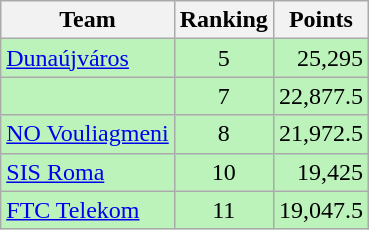<table class="wikitable">
<tr>
<th>Team</th>
<th>Ranking</th>
<th>Points</th>
</tr>
<tr bgcolor=#BBF3BB>
<td> <a href='#'>Dunaújváros</a></td>
<td align=center>5</td>
<td align=right>25,295</td>
</tr>
<tr bgcolor=#BBF3BB>
<td></td>
<td align=center>7</td>
<td align=right>22,877.5</td>
</tr>
<tr bgcolor=#BBF3BB>
<td> <a href='#'>NO Vouliagmeni</a></td>
<td align=center>8</td>
<td align=right>21,972.5</td>
</tr>
<tr bgcolor=#BBF3BB>
<td> <a href='#'>SIS Roma</a></td>
<td align=center>10</td>
<td align=right>19,425</td>
</tr>
<tr bgcolor=#BBF3BB>
<td> <a href='#'>FTC Telekom</a></td>
<td align=center>11</td>
<td align=right>19,047.5</td>
</tr>
</table>
